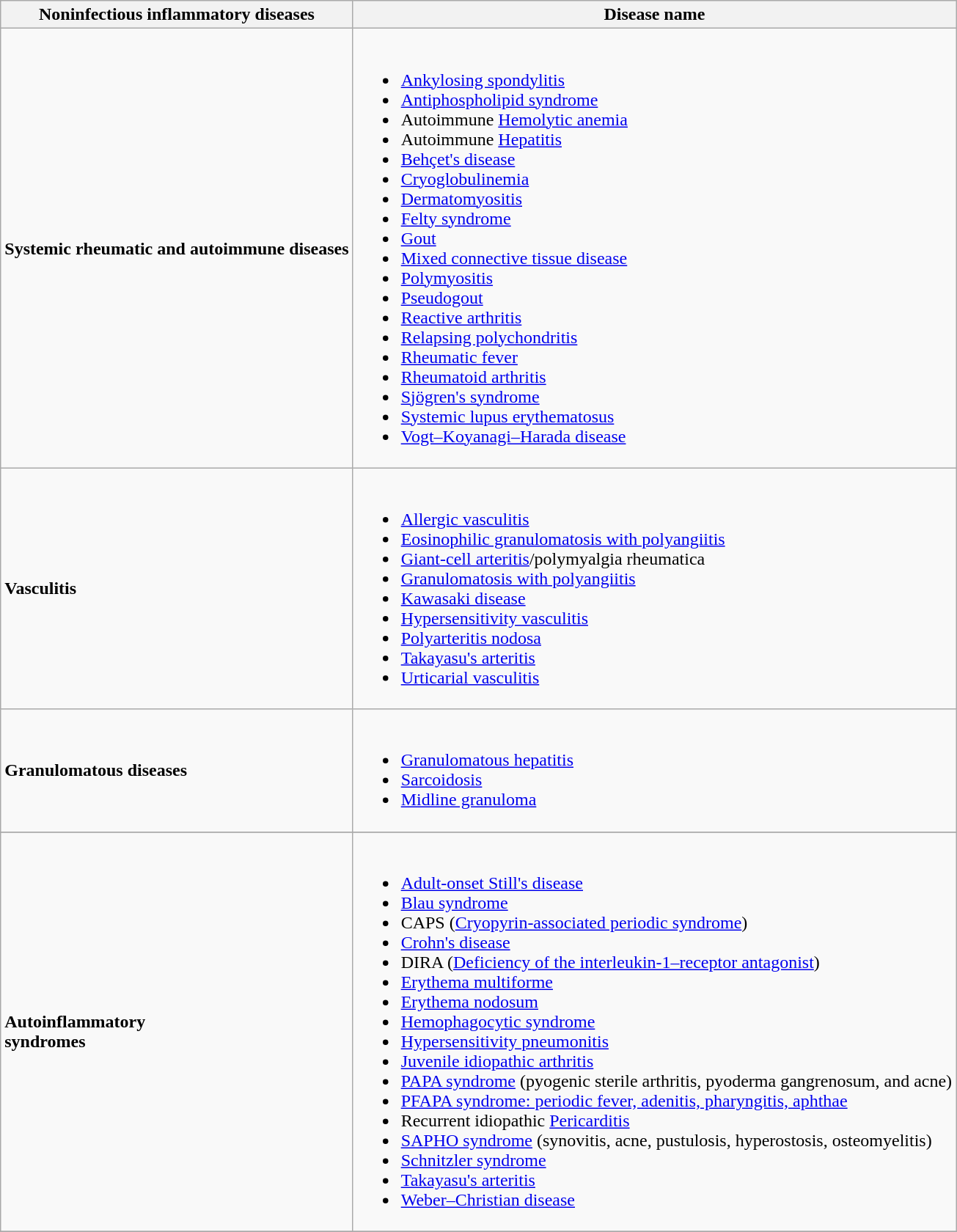<table class="wikitable">
<tr>
<th>Noninfectious inflammatory diseases</th>
<th>Disease name</th>
</tr>
<tr>
<td><strong>Systemic rheumatic and autoimmune diseases</strong></td>
<td><br><ul><li><a href='#'>Ankylosing spondylitis</a></li><li><a href='#'>Antiphospholipid syndrome</a></li><li>Autoimmune <a href='#'>Hemolytic anemia</a></li><li>Autoimmune <a href='#'>Hepatitis</a></li><li><a href='#'>Behçet's disease</a></li><li><a href='#'>Cryoglobulinemia</a></li><li><a href='#'>Dermatomyositis</a></li><li><a href='#'>Felty syndrome</a></li><li><a href='#'>Gout</a></li><li><a href='#'>Mixed connective tissue disease</a></li><li><a href='#'>Polymyositis</a></li><li><a href='#'>Pseudogout</a></li><li><a href='#'>Reactive arthritis</a></li><li><a href='#'>Relapsing polychondritis</a></li><li><a href='#'>Rheumatic fever</a></li><li><a href='#'>Rheumatoid arthritis</a></li><li><a href='#'>Sjögren's syndrome</a></li><li><a href='#'>Systemic lupus erythematosus</a></li><li><a href='#'>Vogt–Koyanagi–Harada disease</a></li></ul></td>
</tr>
<tr>
<td><strong>Vasculitis</strong></td>
<td><br><ul><li><a href='#'>Allergic vasculitis</a></li><li><a href='#'>Eosinophilic granulomatosis with polyangiitis</a></li><li><a href='#'>Giant-cell arteritis</a>/polymyalgia rheumatica</li><li><a href='#'>Granulomatosis with polyangiitis</a></li><li><a href='#'>Kawasaki disease</a></li><li><a href='#'>Hypersensitivity vasculitis</a></li><li><a href='#'>Polyarteritis nodosa</a></li><li><a href='#'>Takayasu's arteritis</a></li><li><a href='#'>Urticarial vasculitis</a></li></ul></td>
</tr>
<tr>
<td><strong>Granulomatous diseases</strong></td>
<td><br><ul><li><a href='#'>Granulomatous hepatitis</a></li><li><a href='#'>Sarcoidosis</a></li><li><a href='#'>Midline granuloma</a></li></ul></td>
</tr>
<tr>
</tr>
<tr>
<td><strong>Autoinflammatory<br>syndromes</strong></td>
<td><br><ul><li><a href='#'>Adult-onset Still's disease</a></li><li><a href='#'>Blau syndrome</a></li><li>CAPS (<a href='#'>Cryopyrin-associated periodic syndrome</a>)</li><li><a href='#'>Crohn's disease</a></li><li>DIRA (<a href='#'>Deficiency of the interleukin-1–receptor antagonist</a>)</li><li><a href='#'>Erythema multiforme</a></li><li><a href='#'>Erythema nodosum</a></li><li><a href='#'>Hemophagocytic syndrome</a></li><li><a href='#'>Hypersensitivity pneumonitis</a></li><li><a href='#'>Juvenile idiopathic arthritis</a></li><li><a href='#'>PAPA syndrome</a> (pyogenic sterile arthritis, pyoderma gangrenosum, and acne)</li><li><a href='#'>PFAPA syndrome: periodic fever, adenitis, pharyngitis, aphthae</a></li><li>Recurrent idiopathic <a href='#'>Pericarditis</a></li><li><a href='#'>SAPHO syndrome</a> (synovitis, acne, pustulosis, hyperostosis, osteomyelitis)</li><li><a href='#'>Schnitzler syndrome</a></li><li><a href='#'>Takayasu's arteritis</a></li><li><a href='#'>Weber–Christian disease</a></li></ul></td>
</tr>
<tr>
</tr>
</table>
